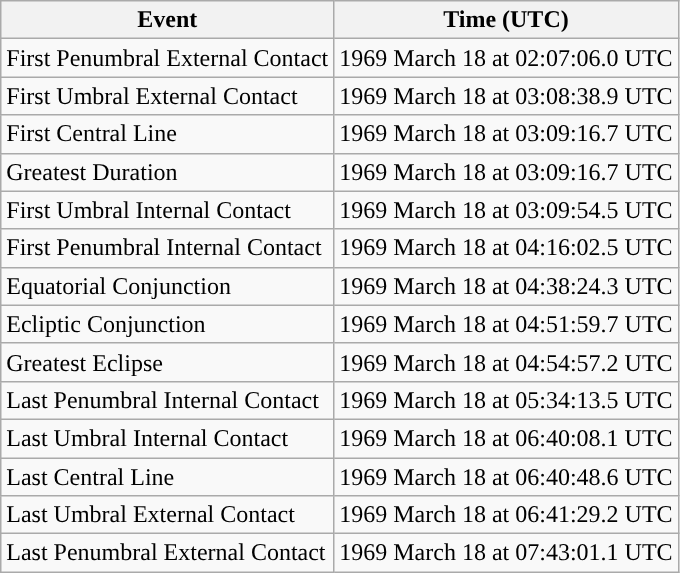<table class="wikitable">
<tr>
<th>Event</th>
<th>Time (UTC)</th>
</tr>
<tr>
<td>First Penumbral External Contact</td>
<td>1969 March 18 at 02:07:06.0 UTC</td>
</tr>
<tr>
<td>First Umbral External Contact</td>
<td>1969 March 18 at 03:08:38.9 UTC</td>
</tr>
<tr>
<td>First Central Line</td>
<td>1969 March 18 at 03:09:16.7 UTC</td>
</tr>
<tr>
<td>Greatest Duration</td>
<td>1969 March 18 at 03:09:16.7 UTC</td>
</tr>
<tr>
<td>First Umbral Internal Contact</td>
<td>1969 March 18 at 03:09:54.5 UTC</td>
</tr>
<tr>
<td>First Penumbral Internal Contact</td>
<td>1969 March 18 at 04:16:02.5 UTC</td>
</tr>
<tr>
<td>Equatorial Conjunction</td>
<td>1969 March 18 at 04:38:24.3 UTC</td>
</tr>
<tr>
<td>Ecliptic Conjunction</td>
<td>1969 March 18 at 04:51:59.7 UTC</td>
</tr>
<tr>
<td>Greatest Eclipse</td>
<td>1969 March 18 at 04:54:57.2 UTC</td>
</tr>
<tr>
<td>Last Penumbral Internal Contact</td>
<td>1969 March 18 at 05:34:13.5 UTC</td>
</tr>
<tr>
<td>Last Umbral Internal Contact</td>
<td>1969 March 18 at 06:40:08.1 UTC</td>
</tr>
<tr>
<td>Last Central Line</td>
<td>1969 March 18 at 06:40:48.6 UTC</td>
</tr>
<tr>
<td>Last Umbral External Contact</td>
<td>1969 March 18 at 06:41:29.2 UTC</td>
</tr>
<tr>
<td>Last Penumbral External Contact</td>
<td>1969 March 18 at 07:43:01.1 UTC</td>
</tr>
</table>
